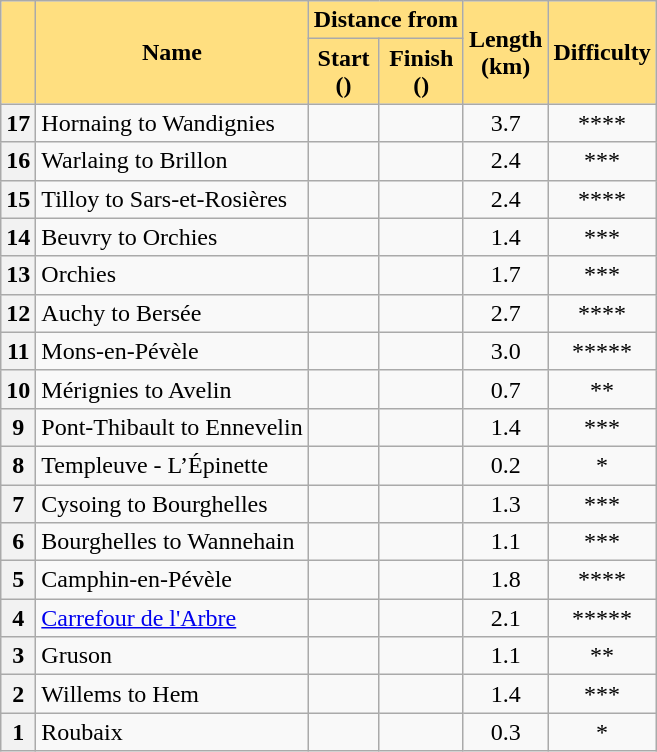<table class="wikitable plainrowheaders" style="text-align:center;">
<tr>
<th scope="col" style="background-color:#FFDF80;" rowspan="2"></th>
<th scope="col" style="background-color:#FFDF80;" rowspan="2">Name</th>
<th scope="col" style="background-color:#FFDF80;" colspan="2">Distance from</th>
<th scope="col" style="background-color:#FFDF80;" rowspan="2">Length<br>(km)</th>
<th scope="col" style="background-color:#FFDF80;" rowspan="2">Difficulty</th>
</tr>
<tr>
<th scope="col" style="background-color:#FFDF80;">Start<br>()</th>
<th scope="col" style="background-color:#FFDF80;">Finish<br>()</th>
</tr>
<tr>
<th>17</th>
<td align="left">Hornaing to Wandignies</td>
<td align="center"></td>
<td align="center"></td>
<td align="center">3.7</td>
<td align="center">****</td>
</tr>
<tr>
<th>16</th>
<td align="left">Warlaing to Brillon</td>
<td align="center"></td>
<td align="center"></td>
<td align="center">2.4</td>
<td align="center">***</td>
</tr>
<tr>
<th>15</th>
<td align="left">Tilloy to Sars-et-Rosières</td>
<td align="center"></td>
<td align="center"></td>
<td align="center">2.4</td>
<td align="center">****</td>
</tr>
<tr>
<th>14</th>
<td align="left">Beuvry to Orchies</td>
<td align="center"></td>
<td align="center"></td>
<td align="center">1.4</td>
<td align="center">***</td>
</tr>
<tr>
<th>13</th>
<td align="left">Orchies</td>
<td align="center"></td>
<td align="center"></td>
<td align="center">1.7</td>
<td align="center">***</td>
</tr>
<tr>
<th>12</th>
<td align="left">Auchy to Bersée</td>
<td align="center"></td>
<td align="center"></td>
<td align="center">2.7</td>
<td align="center">****</td>
</tr>
<tr>
<th>11</th>
<td align="left">Mons-en-Pévèle</td>
<td align="center"></td>
<td align="center"></td>
<td align="center">3.0</td>
<td align="center">*****</td>
</tr>
<tr>
<th>10</th>
<td align="left">Mérignies to Avelin</td>
<td align="center"></td>
<td align="center"></td>
<td align="center">0.7</td>
<td align="center">**</td>
</tr>
<tr>
<th>9</th>
<td align="left">Pont-Thibault to Ennevelin</td>
<td align="center"></td>
<td align="center"></td>
<td align="center">1.4</td>
<td align="center">***</td>
</tr>
<tr>
<th>8</th>
<td align="left">Templeuve - L’Épinette</td>
<td align="center"></td>
<td align="center"></td>
<td align="center">0.2</td>
<td align="center">*</td>
</tr>
<tr>
<th>7</th>
<td align="left">Cysoing to Bourghelles</td>
<td align="center"></td>
<td align="center"></td>
<td align="center">1.3</td>
<td align="center">***</td>
</tr>
<tr>
<th>6</th>
<td align="left">Bourghelles to Wannehain</td>
<td align="center"></td>
<td align="center"></td>
<td align="center">1.1</td>
<td align="center">***</td>
</tr>
<tr>
<th>5</th>
<td align="left">Camphin-en-Pévèle</td>
<td align="center"></td>
<td align="center"></td>
<td align="center">1.8</td>
<td align="center">****</td>
</tr>
<tr>
<th>4</th>
<td align="left"><a href='#'>Carrefour de l'Arbre</a></td>
<td align="center"></td>
<td align="center"></td>
<td align="center">2.1</td>
<td align="center">*****</td>
</tr>
<tr>
<th>3</th>
<td align="left">Gruson</td>
<td align="center"></td>
<td align="center"></td>
<td align="center">1.1</td>
<td align="center">**</td>
</tr>
<tr>
<th>2</th>
<td align="left">Willems to Hem</td>
<td align="center"></td>
<td align="center"></td>
<td align="center">1.4</td>
<td align="center">***</td>
</tr>
<tr>
<th>1</th>
<td align="left">Roubaix</td>
<td align="center"></td>
<td align="center"></td>
<td align="center">0.3</td>
<td align="center">*</td>
</tr>
</table>
